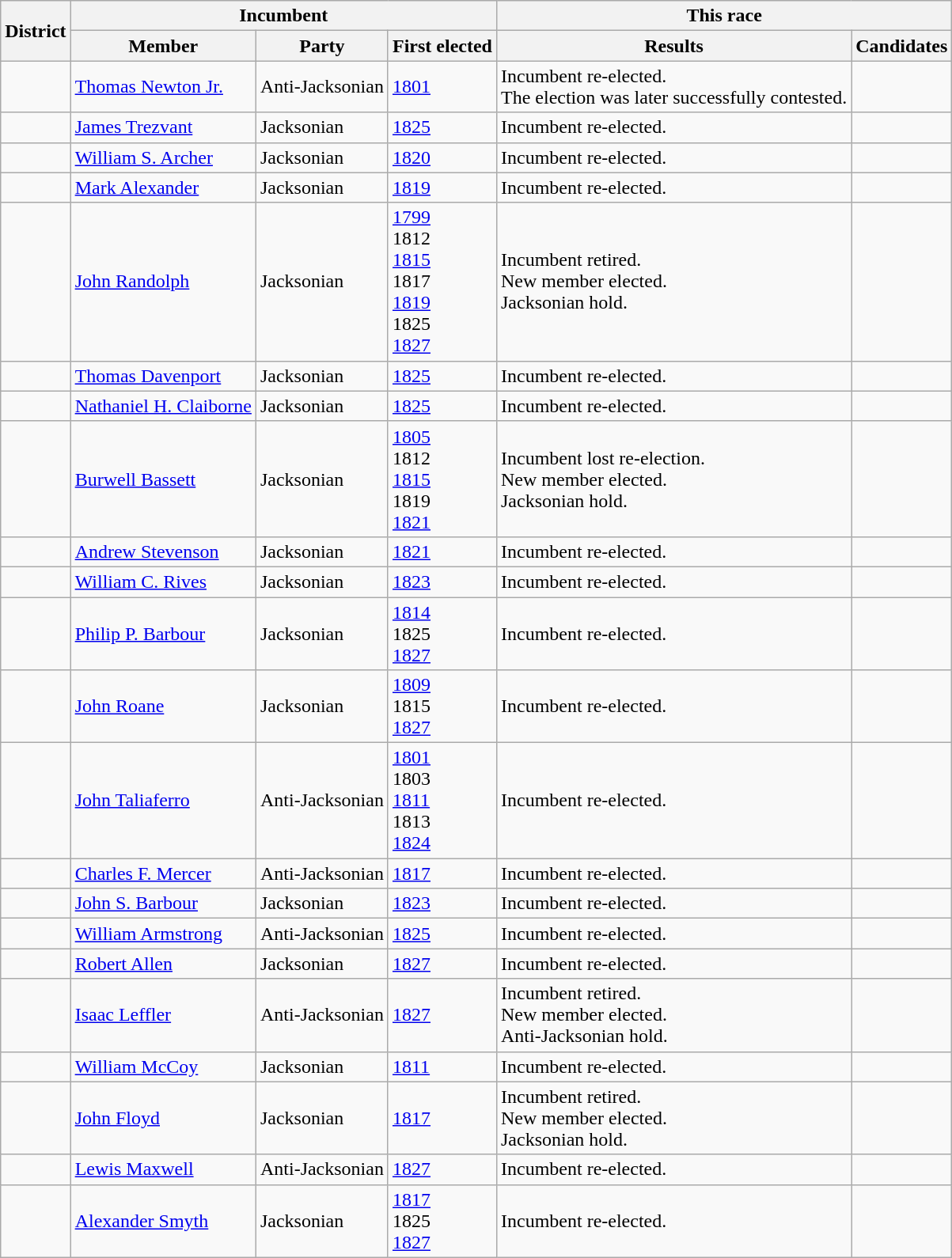<table class=wikitable>
<tr>
<th rowspan=2>District</th>
<th colspan=3>Incumbent</th>
<th colspan=2>This race</th>
</tr>
<tr>
<th>Member</th>
<th>Party</th>
<th>First elected</th>
<th>Results</th>
<th>Candidates</th>
</tr>
<tr>
<td></td>
<td><a href='#'>Thomas Newton Jr.</a></td>
<td>Anti-Jacksonian</td>
<td><a href='#'>1801</a></td>
<td>Incumbent re-elected.<br>The election was later successfully contested.</td>
<td nowrap></td>
</tr>
<tr>
<td></td>
<td><a href='#'>James Trezvant</a></td>
<td>Jacksonian</td>
<td><a href='#'>1825</a></td>
<td>Incumbent re-elected.</td>
<td nowrap></td>
</tr>
<tr>
<td></td>
<td><a href='#'>William S. Archer</a></td>
<td>Jacksonian</td>
<td><a href='#'>1820 </a></td>
<td>Incumbent re-elected.</td>
<td nowrap></td>
</tr>
<tr>
<td></td>
<td><a href='#'>Mark Alexander</a></td>
<td>Jacksonian</td>
<td><a href='#'>1819</a></td>
<td>Incumbent re-elected.</td>
<td nowrap></td>
</tr>
<tr>
<td></td>
<td><a href='#'>John Randolph</a></td>
<td>Jacksonian</td>
<td><a href='#'>1799</a><br>1812 <br><a href='#'>1815</a><br>1817 <br><a href='#'>1819</a><br>1825 <br><a href='#'>1827</a></td>
<td>Incumbent retired.<br>New member elected.<br>Jacksonian hold.</td>
<td nowrap></td>
</tr>
<tr>
<td></td>
<td><a href='#'>Thomas Davenport</a></td>
<td>Jacksonian</td>
<td><a href='#'>1825</a></td>
<td>Incumbent re-elected.</td>
<td nowrap></td>
</tr>
<tr>
<td></td>
<td><a href='#'>Nathaniel H. Claiborne</a></td>
<td>Jacksonian</td>
<td><a href='#'>1825</a></td>
<td>Incumbent re-elected.</td>
<td nowrap></td>
</tr>
<tr>
<td></td>
<td><a href='#'>Burwell Bassett</a></td>
<td>Jacksonian</td>
<td><a href='#'>1805</a><br>1812 <br><a href='#'>1815</a><br>1819 <br><a href='#'>1821</a></td>
<td>Incumbent lost re-election.<br>New member elected.<br>Jacksonian hold.</td>
<td nowrap></td>
</tr>
<tr>
<td></td>
<td><a href='#'>Andrew Stevenson</a></td>
<td>Jacksonian</td>
<td><a href='#'>1821</a></td>
<td>Incumbent re-elected.</td>
<td nowrap></td>
</tr>
<tr>
<td></td>
<td><a href='#'>William C. Rives</a></td>
<td>Jacksonian</td>
<td><a href='#'>1823</a></td>
<td>Incumbent re-elected.</td>
<td nowrap></td>
</tr>
<tr>
<td></td>
<td><a href='#'>Philip P. Barbour</a></td>
<td>Jacksonian</td>
<td><a href='#'>1814 </a><br>1825 <br><a href='#'>1827</a></td>
<td>Incumbent re-elected.</td>
<td nowrap></td>
</tr>
<tr>
<td></td>
<td><a href='#'>John Roane</a></td>
<td>Jacksonian</td>
<td><a href='#'>1809</a><br>1815 <br><a href='#'>1827</a></td>
<td>Incumbent re-elected.</td>
<td nowrap></td>
</tr>
<tr>
<td></td>
<td><a href='#'>John Taliaferro</a></td>
<td>Anti-Jacksonian</td>
<td><a href='#'>1801</a><br>1803 <br><a href='#'>1811 </a><br>1813 <br><a href='#'>1824 </a></td>
<td>Incumbent re-elected.</td>
<td nowrap></td>
</tr>
<tr>
<td></td>
<td><a href='#'>Charles F. Mercer</a></td>
<td>Anti-Jacksonian</td>
<td><a href='#'>1817</a></td>
<td>Incumbent re-elected.</td>
<td nowrap></td>
</tr>
<tr>
<td></td>
<td><a href='#'>John S. Barbour</a></td>
<td>Jacksonian</td>
<td><a href='#'>1823</a></td>
<td>Incumbent re-elected.</td>
<td nowrap></td>
</tr>
<tr>
<td></td>
<td><a href='#'>William Armstrong</a></td>
<td>Anti-Jacksonian</td>
<td><a href='#'>1825</a></td>
<td>Incumbent re-elected.</td>
<td nowrap></td>
</tr>
<tr>
<td></td>
<td><a href='#'>Robert Allen</a></td>
<td>Jacksonian</td>
<td><a href='#'>1827</a></td>
<td>Incumbent re-elected.</td>
<td nowrap></td>
</tr>
<tr>
<td></td>
<td><a href='#'>Isaac Leffler</a></td>
<td>Anti-Jacksonian</td>
<td><a href='#'>1827</a></td>
<td>Incumbent retired.<br>New member elected.<br>Anti-Jacksonian hold.</td>
<td nowrap></td>
</tr>
<tr>
<td></td>
<td><a href='#'>William McCoy</a></td>
<td>Jacksonian</td>
<td><a href='#'>1811</a></td>
<td>Incumbent re-elected.</td>
<td nowrap></td>
</tr>
<tr>
<td></td>
<td><a href='#'>John Floyd</a></td>
<td>Jacksonian</td>
<td><a href='#'>1817</a></td>
<td>Incumbent retired.<br>New member elected.<br>Jacksonian hold.</td>
<td nowrap></td>
</tr>
<tr>
<td></td>
<td><a href='#'>Lewis Maxwell</a></td>
<td>Anti-Jacksonian</td>
<td><a href='#'>1827</a></td>
<td>Incumbent re-elected.</td>
<td nowrap></td>
</tr>
<tr>
<td></td>
<td><a href='#'>Alexander Smyth</a></td>
<td>Jacksonian</td>
<td><a href='#'>1817</a><br>1825 <br><a href='#'>1827</a></td>
<td>Incumbent re-elected.</td>
<td nowrap></td>
</tr>
</table>
